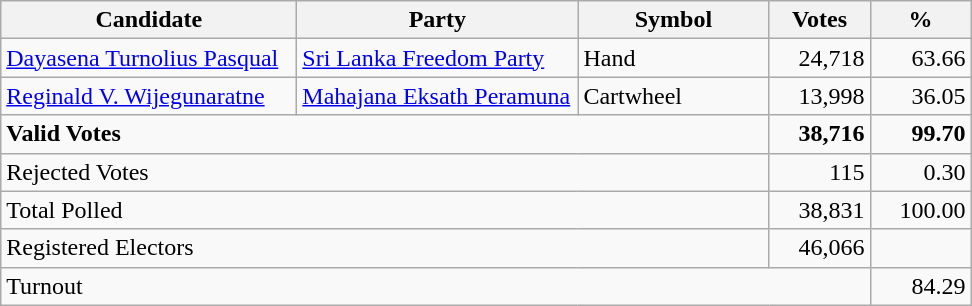<table class="wikitable" border="1" style="text-align:right;">
<tr>
<th align=left width="190">Candidate</th>
<th align=left width="180">Party</th>
<th align=left width="120">Symbol</th>
<th align=left width="60">Votes</th>
<th align=left width="60">%</th>
</tr>
<tr>
<td align=left><a href='#'>Dayasena Turnolius Pasqual</a></td>
<td align=left><a href='#'>Sri Lanka Freedom Party</a></td>
<td align=left>Hand</td>
<td>24,718</td>
<td>63.66</td>
</tr>
<tr>
<td align=left><a href='#'>Reginald V. Wijegunaratne</a></td>
<td align=left><a href='#'>Mahajana Eksath Peramuna</a></td>
<td align=left>Cartwheel</td>
<td>13,998</td>
<td>36.05</td>
</tr>
<tr>
<td align=left colspan=3><strong>Valid Votes</strong></td>
<td><strong>38,716</strong></td>
<td><strong>99.70</strong></td>
</tr>
<tr>
<td align=left colspan=3>Rejected Votes</td>
<td>115</td>
<td>0.30</td>
</tr>
<tr>
<td align=left colspan=3>Total Polled</td>
<td>38,831</td>
<td>100.00</td>
</tr>
<tr>
<td align=left colspan=3>Registered Electors</td>
<td>46,066</td>
<td></td>
</tr>
<tr>
<td align=left colspan=4>Turnout</td>
<td>84.29</td>
</tr>
</table>
